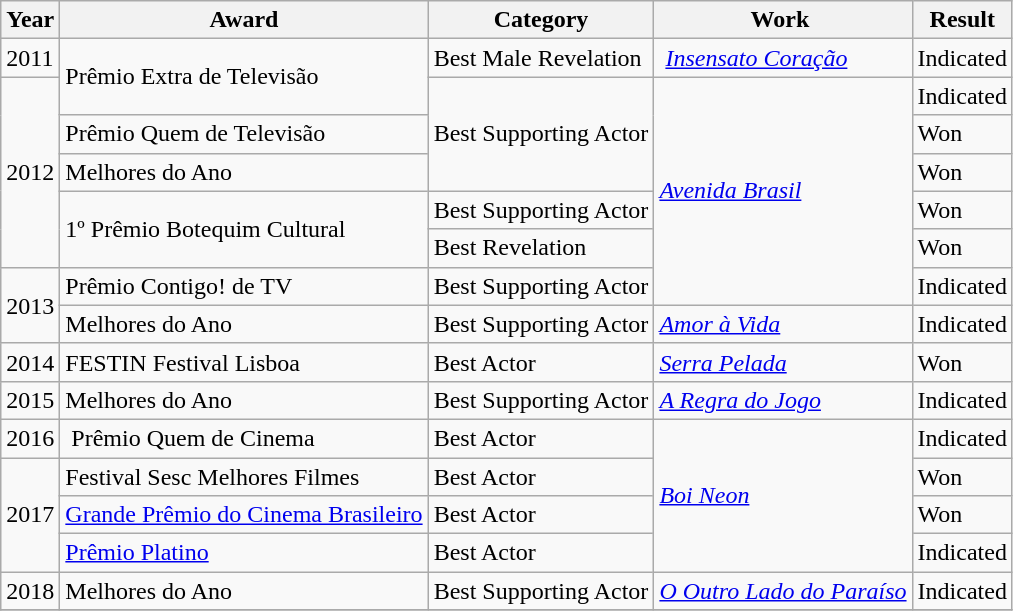<table class="wikitable">
<tr>
<th>Year</th>
<th>Award</th>
<th>Category</th>
<th>Work </th>
<th>Result</th>
</tr>
<tr>
<td>2011</td>
<td rowspan="2">Prêmio Extra de Televisão</td>
<td>Best Male Revelation</td>
<td> <em><a href='#'>Insensato Coração</a></em></td>
<td>Indicated</td>
</tr>
<tr>
<td rowspan=5>2012</td>
<td rowspan=3>Best Supporting Actor</td>
<td rowspan=6><em><a href='#'>
Avenida Brasil</a></em></td>
<td>Indicated</td>
</tr>
<tr>
<td>Prêmio Quem de Televisão</td>
<td>Won</td>
</tr>
<tr>
<td>Melhores do Ano</td>
<td>Won</td>
</tr>
<tr>
<td rowspan=2>1º Prêmio Botequim Cultural</td>
<td>Best Supporting Actor</td>
<td>Won</td>
</tr>
<tr>
<td>Best Revelation</td>
<td>Won</td>
</tr>
<tr>
<td rowspan="2">2013</td>
<td>Prêmio Contigo! de TV</td>
<td>Best Supporting Actor</td>
<td>Indicated</td>
</tr>
<tr>
<td>Melhores do Ano</td>
<td>Best Supporting Actor</td>
<td><em><a href='#'>Amor à Vida</a></em></td>
<td>Indicated</td>
</tr>
<tr>
<td>2014</td>
<td>FESTIN Festival Lisboa</td>
<td>Best Actor</td>
<td><em><a href='#'>Serra Pelada</a></em></td>
<td>Won</td>
</tr>
<tr>
<td>2015</td>
<td>Melhores do Ano</td>
<td>Best Supporting Actor</td>
<td><em><a href='#'>A Regra do Jogo</a></em></td>
<td>Indicated</td>
</tr>
<tr>
<td>2016</td>
<td> Prêmio Quem de Cinema</td>
<td>Best Actor</td>
<td rowspan=4><em><a href='#'>Boi Neon</a></em></td>
<td>Indicated</td>
</tr>
<tr>
<td rowspan=3>2017</td>
<td>Festival Sesc Melhores Filmes</td>
<td>Best Actor</td>
<td>Won</td>
</tr>
<tr>
<td><a href='#'>Grande Prêmio do Cinema Brasileiro</a></td>
<td>Best Actor</td>
<td>Won</td>
</tr>
<tr>
<td><a href='#'>Prêmio Platino</a></td>
<td>Best Actor</td>
<td>Indicated</td>
</tr>
<tr>
<td>2018</td>
<td>Melhores do Ano</td>
<td>Best Supporting Actor</td>
<td><em><a href='#'>O Outro Lado do Paraíso</a></em></td>
<td>Indicated</td>
</tr>
<tr>
</tr>
</table>
